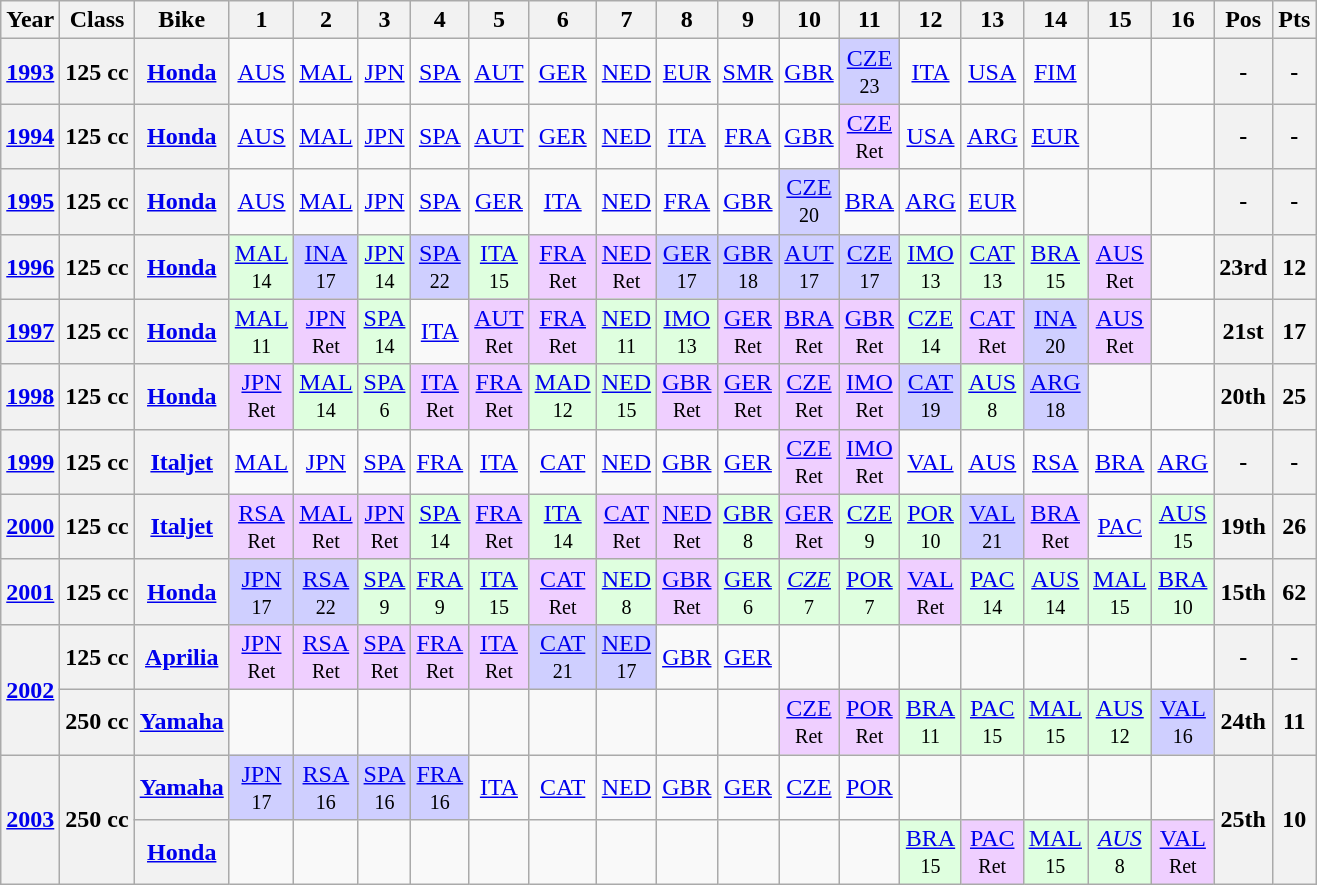<table class="wikitable" style="text-align:center">
<tr>
<th>Year</th>
<th>Class</th>
<th>Bike</th>
<th>1</th>
<th>2</th>
<th>3</th>
<th>4</th>
<th>5</th>
<th>6</th>
<th>7</th>
<th>8</th>
<th>9</th>
<th>10</th>
<th>11</th>
<th>12</th>
<th>13</th>
<th>14</th>
<th>15</th>
<th>16</th>
<th>Pos</th>
<th>Pts</th>
</tr>
<tr>
<th align="left"><a href='#'>1993</a></th>
<th align="left">125 cc</th>
<th align="left"><a href='#'>Honda</a></th>
<td><a href='#'>AUS</a> <br><small></small></td>
<td><a href='#'>MAL</a> <br><small></small></td>
<td><a href='#'>JPN</a> <br><small></small></td>
<td><a href='#'>SPA</a> <br><small></small></td>
<td><a href='#'>AUT</a> <br><small></small></td>
<td><a href='#'>GER</a> <br><small></small></td>
<td><a href='#'>NED</a> <br><small></small></td>
<td><a href='#'>EUR</a> <br><small></small></td>
<td><a href='#'>SMR</a> <br><small></small></td>
<td><a href='#'>GBR</a> <br><small></small></td>
<td style="background:#CFCFFF;"><a href='#'>CZE</a> <br><small>23</small></td>
<td><a href='#'>ITA</a> <br><small></small></td>
<td><a href='#'>USA</a> <br><small></small></td>
<td><a href='#'>FIM</a> <br><small></small></td>
<td></td>
<td></td>
<th>-</th>
<th>-</th>
</tr>
<tr>
<th align="left"><a href='#'>1994</a></th>
<th align="left">125 cc</th>
<th align="left"><a href='#'>Honda</a></th>
<td><a href='#'>AUS</a> <br><small></small></td>
<td><a href='#'>MAL</a> <br><small></small></td>
<td><a href='#'>JPN</a> <br><small></small></td>
<td><a href='#'>SPA</a> <br><small></small></td>
<td><a href='#'>AUT</a> <br><small></small></td>
<td><a href='#'>GER</a> <br><small></small></td>
<td><a href='#'>NED</a> <br><small></small></td>
<td><a href='#'>ITA</a> <br><small></small></td>
<td><a href='#'>FRA</a> <br><small></small></td>
<td><a href='#'>GBR</a> <br><small></small></td>
<td style="background:#EFCFFF;"><a href='#'>CZE</a> <br><small>Ret</small></td>
<td><a href='#'>USA</a> <br><small></small></td>
<td><a href='#'>ARG</a> <br><small></small></td>
<td><a href='#'>EUR</a> <br><small></small></td>
<td></td>
<td></td>
<th>-</th>
<th>-</th>
</tr>
<tr>
<th align="left"><a href='#'>1995</a></th>
<th align="left">125 cc</th>
<th align="left"><a href='#'>Honda</a></th>
<td><a href='#'>AUS</a> <br><small></small></td>
<td><a href='#'>MAL</a> <br><small></small></td>
<td><a href='#'>JPN</a> <br><small></small></td>
<td><a href='#'>SPA</a> <br><small></small></td>
<td><a href='#'>GER</a> <br><small></small></td>
<td><a href='#'>ITA</a> <br><small></small></td>
<td><a href='#'>NED</a> <br><small></small></td>
<td><a href='#'>FRA</a> <br><small></small></td>
<td><a href='#'>GBR</a> <br><small></small></td>
<td style="background:#CFCFFF;"><a href='#'>CZE</a> <br><small>20</small></td>
<td><a href='#'>BRA</a> <br><small></small></td>
<td><a href='#'>ARG</a> <br><small></small></td>
<td><a href='#'>EUR</a> <br><small></small></td>
<td></td>
<td></td>
<td></td>
<th>-</th>
<th>-</th>
</tr>
<tr>
<th align="left"><a href='#'>1996</a></th>
<th align="left">125 cc</th>
<th align="left"><a href='#'>Honda</a></th>
<td style="background:#DFFFDF;"><a href='#'>MAL</a> <br><small>14</small></td>
<td style="background:#CFCFFF;"><a href='#'>INA</a> <br><small>17</small></td>
<td style="background:#DFFFDF;"><a href='#'>JPN</a> <br><small>14</small></td>
<td style="background:#CFCFFF;"><a href='#'>SPA</a> <br><small>22</small></td>
<td style="background:#DFFFDF;"><a href='#'>ITA</a> <br><small>15</small></td>
<td style="background:#EFCFFF;"><a href='#'>FRA</a> <br><small>Ret</small></td>
<td style="background:#EFCFFF;"><a href='#'>NED</a> <br><small>Ret</small></td>
<td style="background:#CFCFFF;"><a href='#'>GER</a> <br><small>17</small></td>
<td style="background:#CFCFFF;"><a href='#'>GBR</a> <br><small>18</small></td>
<td style="background:#CFCFFF;"><a href='#'>AUT</a> <br><small>17</small></td>
<td style="background:#CFCFFF;"><a href='#'>CZE</a> <br><small>17</small></td>
<td style="background:#DFFFDF;"><a href='#'>IMO</a> <br><small>13</small></td>
<td style="background:#DFFFDF;"><a href='#'>CAT</a> <br><small>13</small></td>
<td style="background:#DFFFDF;"><a href='#'>BRA</a> <br><small>15</small></td>
<td style="background:#EFCFFF;"><a href='#'>AUS</a> <br><small>Ret</small></td>
<td></td>
<th>23rd</th>
<th>12</th>
</tr>
<tr>
<th align="left"><a href='#'>1997</a></th>
<th align="left">125 cc</th>
<th align="left"><a href='#'>Honda</a></th>
<td style="background:#DFFFDF;"><a href='#'>MAL</a> <br><small>11</small></td>
<td style="background:#EFCFFF;"><a href='#'>JPN</a> <br><small>Ret</small></td>
<td style="background:#DFFFDF;"><a href='#'>SPA</a> <br><small>14</small></td>
<td><a href='#'>ITA</a> <br><small></small></td>
<td style="background:#EFCFFF;"><a href='#'>AUT</a> <br><small>Ret</small></td>
<td style="background:#EFCFFF;"><a href='#'>FRA</a> <br><small>Ret</small></td>
<td style="background:#DFFFDF;"><a href='#'>NED</a> <br><small>11</small></td>
<td style="background:#DFFFDF;"><a href='#'>IMO</a> <br><small>13</small></td>
<td style="background:#EFCFFF;"><a href='#'>GER</a> <br><small>Ret</small></td>
<td style="background:#EFCFFF;"><a href='#'>BRA</a> <br><small>Ret</small></td>
<td style="background:#EFCFFF;"><a href='#'>GBR</a> <br><small>Ret</small></td>
<td style="background:#DFFFDF;"><a href='#'>CZE</a> <br><small>14</small></td>
<td style="background:#EFCFFF;"><a href='#'>CAT</a> <br><small>Ret</small></td>
<td style="background:#CFCFFF;"><a href='#'>INA</a> <br><small>20</small></td>
<td style="background:#EFCFFF;"><a href='#'>AUS</a> <br><small>Ret</small></td>
<td></td>
<th>21st</th>
<th>17</th>
</tr>
<tr>
<th align="left"><a href='#'>1998</a></th>
<th align="left">125 cc</th>
<th align="left"><a href='#'>Honda</a></th>
<td style="background:#EFCFFF;"><a href='#'>JPN</a> <br><small>Ret</small></td>
<td style="background:#DFFFDF;"><a href='#'>MAL</a> <br><small>14</small></td>
<td style="background:#DFFFDF;"><a href='#'>SPA</a> <br><small>6</small></td>
<td style="background:#EFCFFF;"><a href='#'>ITA</a> <br><small>Ret</small></td>
<td style="background:#EFCFFF;"><a href='#'>FRA</a> <br><small>Ret</small></td>
<td style="background:#DFFFDF;"><a href='#'>MAD</a> <br><small>12</small></td>
<td style="background:#DFFFDF;"><a href='#'>NED</a> <br><small>15</small></td>
<td style="background:#EFCFFF;"><a href='#'>GBR</a> <br><small>Ret</small></td>
<td style="background:#EFCFFF;"><a href='#'>GER</a> <br><small>Ret</small></td>
<td style="background:#EFCFFF;"><a href='#'>CZE</a> <br><small>Ret</small></td>
<td style="background:#EFCFFF;"><a href='#'>IMO</a> <br><small>Ret</small></td>
<td style="background:#CFCFFF;"><a href='#'>CAT</a> <br><small>19</small></td>
<td style="background:#DFFFDF;"><a href='#'>AUS</a> <br><small>8</small></td>
<td style="background:#CFCFFF;"><a href='#'>ARG</a> <br><small>18</small></td>
<td></td>
<td></td>
<th>20th</th>
<th>25</th>
</tr>
<tr>
<th align="left"><a href='#'>1999</a></th>
<th align="left">125 cc</th>
<th align="left"><a href='#'>Italjet</a></th>
<td><a href='#'>MAL</a> <br><small></small></td>
<td><a href='#'>JPN</a> <br><small></small></td>
<td><a href='#'>SPA</a> <br><small></small></td>
<td><a href='#'>FRA</a> <br><small></small></td>
<td><a href='#'>ITA</a> <br><small></small></td>
<td><a href='#'>CAT</a> <br><small></small></td>
<td><a href='#'>NED</a> <br><small></small></td>
<td><a href='#'>GBR</a> <br><small></small></td>
<td><a href='#'>GER</a> <br><small></small></td>
<td style="background:#EFCFFF;"><a href='#'>CZE</a> <br><small>Ret</small></td>
<td style="background:#EFCFFF;"><a href='#'>IMO</a> <br><small>Ret</small></td>
<td><a href='#'>VAL</a> <br><small></small></td>
<td><a href='#'>AUS</a> <br><small></small></td>
<td><a href='#'>RSA</a> <br><small></small></td>
<td><a href='#'>BRA</a> <br><small></small></td>
<td><a href='#'>ARG</a> <br><small></small></td>
<th>-</th>
<th>-</th>
</tr>
<tr>
<th align="left"><a href='#'>2000</a></th>
<th align="left">125 cc</th>
<th align="left"><a href='#'>Italjet</a></th>
<td style="background:#EFCFFF;"><a href='#'>RSA</a> <br><small>Ret</small></td>
<td style="background:#EFCFFF;"><a href='#'>MAL</a> <br><small>Ret</small></td>
<td style="background:#EFCFFF;"><a href='#'>JPN</a> <br><small>Ret</small></td>
<td style="background:#DFFFDF;"><a href='#'>SPA</a> <br><small>14</small></td>
<td style="background:#EFCFFF;"><a href='#'>FRA</a> <br><small>Ret</small></td>
<td style="background:#DFFFDF;"><a href='#'>ITA</a> <br><small>14</small></td>
<td style="background:#EFCFFF;"><a href='#'>CAT</a> <br><small>Ret</small></td>
<td style="background:#EFCFFF;"><a href='#'>NED</a> <br><small>Ret</small></td>
<td style="background:#DFFFDF;"><a href='#'>GBR</a> <br><small>8</small></td>
<td style="background:#EFCFFF;"><a href='#'>GER</a> <br><small>Ret</small></td>
<td style="background:#DFFFDF;"><a href='#'>CZE</a> <br><small>9</small></td>
<td style="background:#DFFFDF;"><a href='#'>POR</a> <br><small>10</small></td>
<td style="background:#CFCFFF;"><a href='#'>VAL</a> <br><small>21</small></td>
<td style="background:#EFCFFF;"><a href='#'>BRA</a> <br><small>Ret</small></td>
<td><a href='#'>PAC</a> <br><small></small></td>
<td style="background:#DFFFDF;"><a href='#'>AUS</a> <br><small>15</small></td>
<th>19th</th>
<th>26</th>
</tr>
<tr>
<th align="left"><a href='#'>2001</a></th>
<th align="left">125 cc</th>
<th align="left"><a href='#'>Honda</a></th>
<td style="background:#CFCFFF;"><a href='#'>JPN</a> <br><small>17</small></td>
<td style="background:#CFCFFF;"><a href='#'>RSA</a> <br><small>22</small></td>
<td style="background:#DFFFDF;"><a href='#'>SPA</a> <br><small>9</small></td>
<td style="background:#DFFFDF;"><a href='#'>FRA</a> <br><small>9</small></td>
<td style="background:#DFFFDF;"><a href='#'>ITA</a> <br><small>15</small></td>
<td style="background:#EFCFFF;"><a href='#'>CAT</a> <br><small>Ret</small></td>
<td style="background:#DFFFDF;"><a href='#'>NED</a> <br><small>8</small></td>
<td style="background:#EFCFFF;"><a href='#'>GBR</a> <br><small>Ret</small></td>
<td style="background:#DFFFDF;"><a href='#'>GER</a> <br><small>6</small></td>
<td style="background:#DFFFDF;"><em><a href='#'>CZE</a></em> <br><small>7</small></td>
<td style="background:#DFFFDF;"><a href='#'>POR</a> <br><small>7</small></td>
<td style="background:#EFCFFF;"><a href='#'>VAL</a> <br><small>Ret</small></td>
<td style="background:#DFFFDF;"><a href='#'>PAC</a> <br><small>14</small></td>
<td style="background:#DFFFDF;"><a href='#'>AUS</a> <br><small>14</small></td>
<td style="background:#DFFFDF;"><a href='#'>MAL</a> <br><small>15</small></td>
<td style="background:#DFFFDF;"><a href='#'>BRA</a> <br><small>10</small></td>
<th>15th</th>
<th>62</th>
</tr>
<tr>
<th rowspan="2" align="left"><a href='#'>2002</a></th>
<th align="left">125 cc</th>
<th align="left"><a href='#'>Aprilia</a></th>
<td style="background:#EFCFFF;"><a href='#'>JPN</a> <br><small>Ret</small></td>
<td style="background:#EFCFFF;"><a href='#'>RSA</a> <br><small>Ret</small></td>
<td style="background:#EFCFFF;"><a href='#'>SPA</a> <br><small>Ret</small></td>
<td style="background:#EFCFFF;"><a href='#'>FRA</a> <br><small>Ret</small></td>
<td style="background:#EFCFFF;"><a href='#'>ITA</a> <br><small>Ret</small></td>
<td style="background:#CFCFFF;"><a href='#'>CAT</a> <br><small>21</small></td>
<td style="background:#CFCFFF;"><a href='#'>NED</a> <br><small>17</small></td>
<td><a href='#'>GBR</a> <br><small></small></td>
<td><a href='#'>GER</a> <br><small></small></td>
<td></td>
<td></td>
<td></td>
<td></td>
<td></td>
<td></td>
<td></td>
<th>-</th>
<th>-</th>
</tr>
<tr>
<th align="left">250 cc</th>
<th align="left"><a href='#'>Yamaha</a></th>
<td></td>
<td></td>
<td></td>
<td></td>
<td></td>
<td></td>
<td></td>
<td></td>
<td></td>
<td style="background:#EFCFFF;"><a href='#'>CZE</a> <br><small>Ret</small></td>
<td style="background:#EFCFFF;"><a href='#'>POR</a> <br><small>Ret</small></td>
<td style="background:#DFFFDF;"><a href='#'>BRA</a> <br><small>11</small></td>
<td style="background:#DFFFDF;"><a href='#'>PAC</a> <br><small>15</small></td>
<td style="background:#DFFFDF;"><a href='#'>MAL</a> <br><small>15</small></td>
<td style="background:#DFFFDF;"><a href='#'>AUS</a> <br><small>12</small></td>
<td style="background:#CFCFFF;"><a href='#'>VAL</a> <br><small>16</small></td>
<th>24th</th>
<th>11</th>
</tr>
<tr>
<th rowspan="2" align="left"><a href='#'>2003</a></th>
<th rowspan="2" align="left">250 cc</th>
<th align="left"><a href='#'>Yamaha</a></th>
<td style="background:#CFCFFF;"><a href='#'>JPN</a> <br><small>17</small></td>
<td style="background:#CFCFFF;"><a href='#'>RSA</a> <br><small>16</small></td>
<td style="background:#CFCFFF;"><a href='#'>SPA</a> <br><small>16</small></td>
<td style="background:#CFCFFF;"><a href='#'>FRA</a> <br><small>16</small></td>
<td><a href='#'>ITA</a> <br><small></small></td>
<td><a href='#'>CAT</a> <br><small></small></td>
<td><a href='#'>NED</a> <br><small></small></td>
<td><a href='#'>GBR</a> <br><small></small></td>
<td><a href='#'>GER</a> <br><small></small></td>
<td><a href='#'>CZE</a> <br><small></small></td>
<td><a href='#'>POR</a> <br><small></small></td>
<td></td>
<td></td>
<td></td>
<td></td>
<td></td>
<th rowspan="2">25th</th>
<th rowspan="2">10</th>
</tr>
<tr>
<th align="left"><a href='#'>Honda</a></th>
<td></td>
<td></td>
<td></td>
<td></td>
<td></td>
<td></td>
<td></td>
<td></td>
<td></td>
<td></td>
<td></td>
<td style="background:#DFFFDF;"><a href='#'>BRA</a> <br><small>15</small></td>
<td style="background:#EFCFFF;"><a href='#'>PAC</a> <br><small>Ret</small></td>
<td style="background:#DFFFDF;"><a href='#'>MAL</a> <br><small>15</small></td>
<td style="background:#DFFFDF;"><em><a href='#'>AUS</a></em> <br><small>8</small></td>
<td style="background:#EFCFFF;"><a href='#'>VAL</a> <br><small>Ret</small></td>
</tr>
</table>
